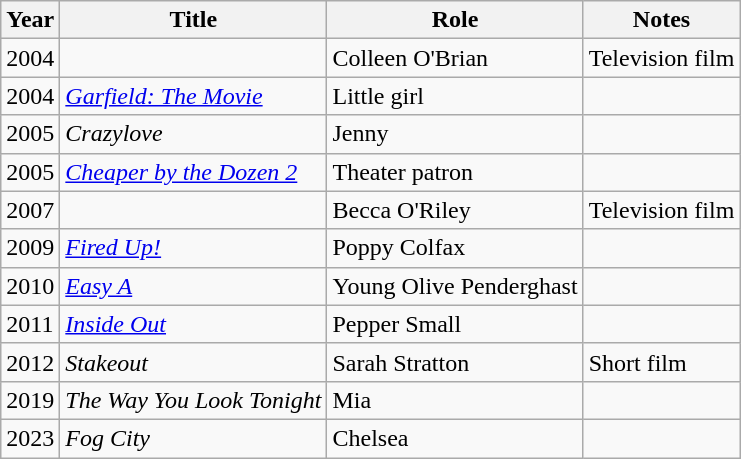<table class="wikitable sortable">
<tr>
<th>Year</th>
<th>Title</th>
<th>Role</th>
<th class="unsortable">Notes</th>
</tr>
<tr>
<td>2004</td>
<td><em></em></td>
<td>Colleen O'Brian</td>
<td>Television film</td>
</tr>
<tr>
<td>2004</td>
<td><em><a href='#'>Garfield: The Movie</a></em></td>
<td>Little girl</td>
<td></td>
</tr>
<tr>
<td>2005</td>
<td><em>Crazylove</em></td>
<td>Jenny</td>
<td></td>
</tr>
<tr>
<td>2005</td>
<td><em><a href='#'>Cheaper by the Dozen 2</a></em></td>
<td>Theater patron</td>
<td></td>
</tr>
<tr>
<td>2007</td>
<td><em></em></td>
<td>Becca O'Riley</td>
<td>Television film</td>
</tr>
<tr>
<td>2009</td>
<td><em><a href='#'>Fired Up!</a></em></td>
<td>Poppy Colfax</td>
<td></td>
</tr>
<tr>
<td>2010</td>
<td><em><a href='#'>Easy A</a></em></td>
<td>Young Olive Penderghast</td>
<td></td>
</tr>
<tr>
<td>2011</td>
<td><em><a href='#'>Inside Out</a></em></td>
<td>Pepper Small</td>
<td></td>
</tr>
<tr>
<td>2012</td>
<td><em>Stakeout</em></td>
<td>Sarah Stratton</td>
<td>Short film</td>
</tr>
<tr>
<td>2019</td>
<td><em>The Way You Look Tonight</em></td>
<td>Mia</td>
<td></td>
</tr>
<tr>
<td>2023</td>
<td><em>Fog City</em></td>
<td>Chelsea</td>
<td></td>
</tr>
</table>
